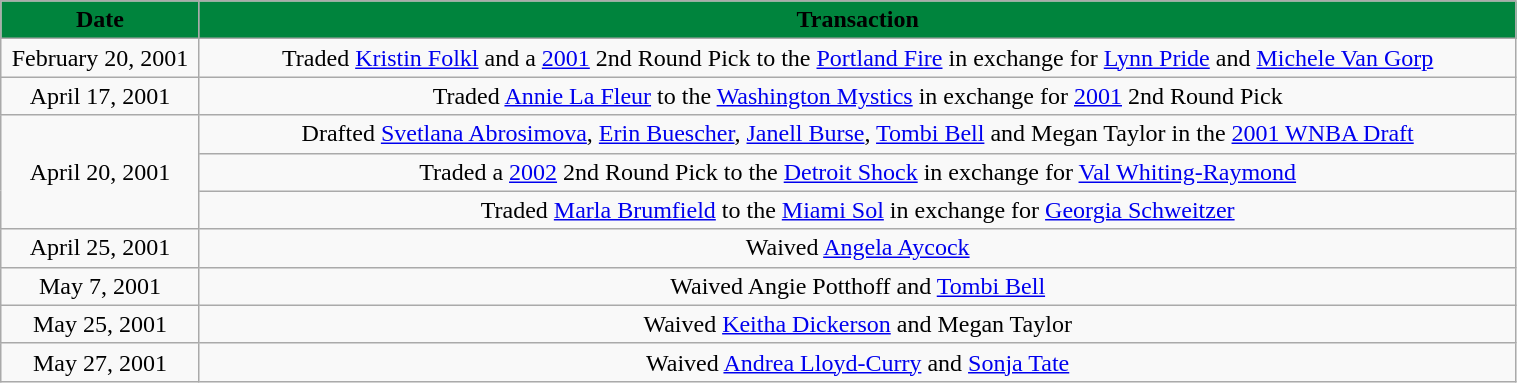<table class="wikitable" style="width:80%; text-align: center;">
<tr>
<th style="background: #00843D" width=125"><span>Date</span></th>
<th style="background: #00843D" colspan="2"><span>Transaction</span></th>
</tr>
<tr>
<td>February 20, 2001</td>
<td>Traded <a href='#'>Kristin Folkl</a> and a <a href='#'>2001</a> 2nd Round Pick to the <a href='#'>Portland Fire</a> in exchange for <a href='#'>Lynn Pride</a> and <a href='#'>Michele Van Gorp</a></td>
</tr>
<tr>
<td>April 17, 2001</td>
<td>Traded <a href='#'>Annie La Fleur</a> to the <a href='#'>Washington Mystics</a> in exchange for <a href='#'>2001</a> 2nd Round Pick</td>
</tr>
<tr>
<td rowspan="3">April 20, 2001</td>
<td>Drafted <a href='#'>Svetlana Abrosimova</a>, <a href='#'>Erin Buescher</a>, <a href='#'>Janell Burse</a>, <a href='#'>Tombi Bell</a> and Megan Taylor in the <a href='#'>2001 WNBA Draft</a></td>
</tr>
<tr>
<td>Traded a <a href='#'>2002</a> 2nd Round Pick to the <a href='#'>Detroit Shock</a> in exchange for <a href='#'>Val Whiting-Raymond</a></td>
</tr>
<tr>
<td>Traded <a href='#'>Marla Brumfield</a> to the <a href='#'>Miami Sol</a> in exchange for <a href='#'>Georgia Schweitzer</a></td>
</tr>
<tr>
<td>April 25, 2001</td>
<td>Waived <a href='#'>Angela Aycock</a></td>
</tr>
<tr>
<td>May 7, 2001</td>
<td>Waived Angie Potthoff and <a href='#'>Tombi Bell</a></td>
</tr>
<tr>
<td>May 25, 2001</td>
<td>Waived <a href='#'>Keitha Dickerson</a> and Megan Taylor</td>
</tr>
<tr>
<td>May 27, 2001</td>
<td>Waived <a href='#'>Andrea Lloyd-Curry</a> and <a href='#'>Sonja Tate</a></td>
</tr>
</table>
